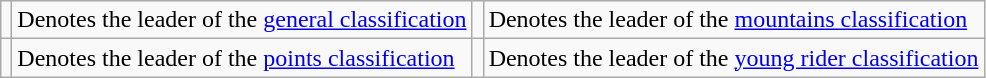<table class="wikitable">
<tr>
<td></td>
<td>Denotes the leader of the <a href='#'>general classification</a></td>
<td></td>
<td>Denotes the leader of the <a href='#'>mountains classification</a></td>
</tr>
<tr>
<td></td>
<td>Denotes the leader of the <a href='#'>points classification</a></td>
<td></td>
<td>Denotes the leader of the <a href='#'>young rider classification</a></td>
</tr>
</table>
